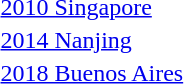<table>
<tr>
<td><a href='#'>2010 Singapore</a><br></td>
<td></td>
<td></td>
<td></td>
</tr>
<tr>
<td><a href='#'>2014 Nanjing</a><br></td>
<td></td>
<td></td>
<td></td>
</tr>
<tr>
<td><a href='#'>2018 Buenos Aires</a><br></td>
<td></td>
<td></td>
<td></td>
</tr>
</table>
